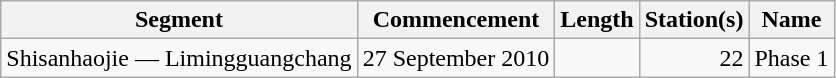<table class="wikitable" style="border-collapse: collapse; text-align: right;">
<tr>
<th>Segment</th>
<th>Commencement</th>
<th>Length</th>
<th>Station(s)</th>
<th>Name</th>
</tr>
<tr>
<td style="text-align: left;">Shisanhaojie — Limingguangchang</td>
<td>27 September 2010</td>
<td></td>
<td>22</td>
<td style="text-align: left;">Phase 1</td>
</tr>
</table>
